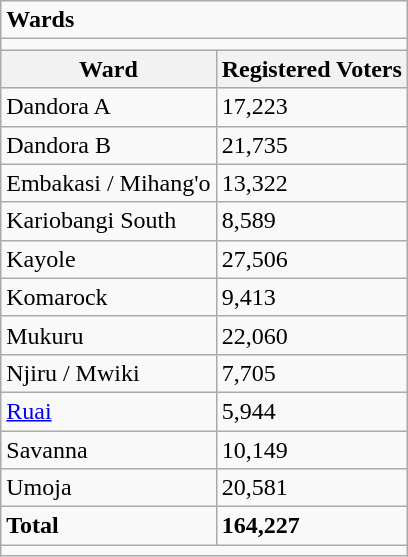<table class="wikitable">
<tr>
<td colspan="2"><strong>Wards</strong></td>
</tr>
<tr>
<td colspan="2"></td>
</tr>
<tr>
<th>Ward</th>
<th>Registered Voters</th>
</tr>
<tr>
<td>Dandora A</td>
<td>17,223</td>
</tr>
<tr>
<td>Dandora B</td>
<td>21,735</td>
</tr>
<tr>
<td>Embakasi / Mihang'o</td>
<td>13,322</td>
</tr>
<tr>
<td>Kariobangi South</td>
<td>8,589</td>
</tr>
<tr>
<td>Kayole</td>
<td>27,506</td>
</tr>
<tr>
<td>Komarock</td>
<td>9,413</td>
</tr>
<tr>
<td>Mukuru</td>
<td>22,060</td>
</tr>
<tr>
<td>Njiru / Mwiki</td>
<td>7,705</td>
</tr>
<tr>
<td><a href='#'>Ruai</a></td>
<td>5,944</td>
</tr>
<tr>
<td>Savanna</td>
<td>10,149</td>
</tr>
<tr>
<td>Umoja</td>
<td>20,581</td>
</tr>
<tr>
<td><strong>Total</strong></td>
<td><strong>164,227</strong></td>
</tr>
<tr>
<td colspan="2"></td>
</tr>
</table>
